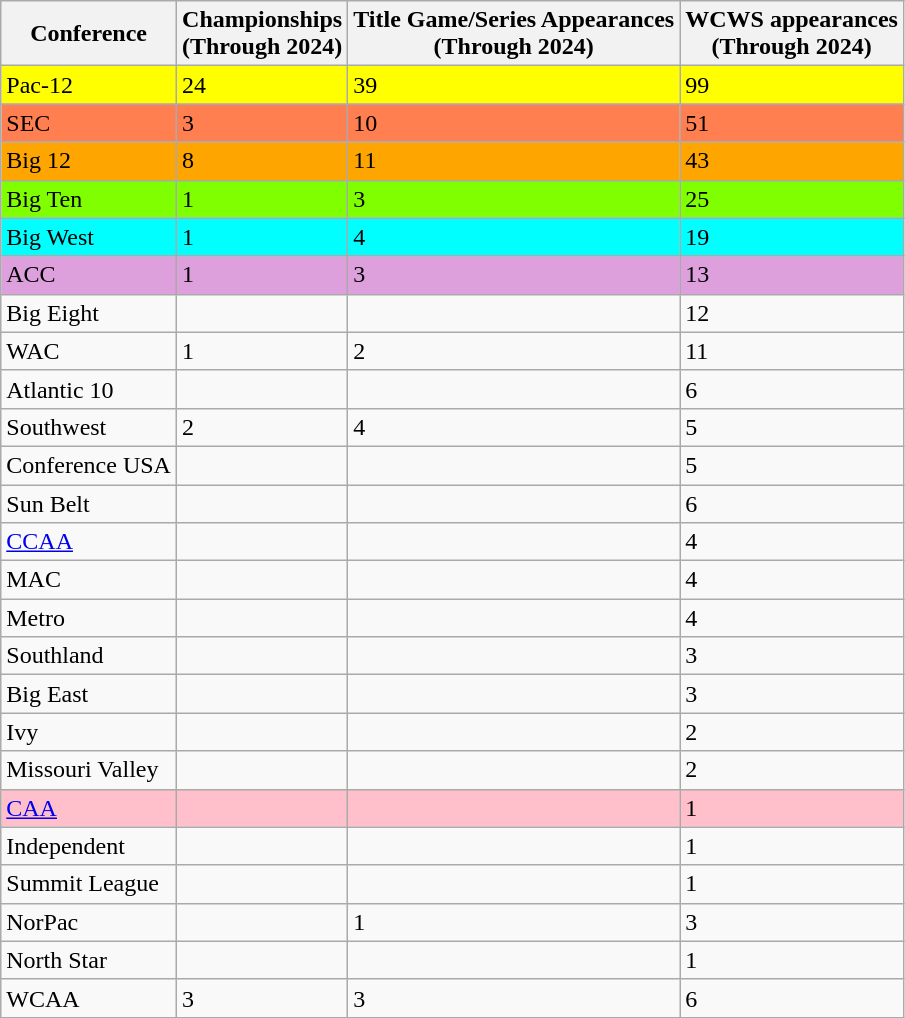<table class="wikitable">
<tr>
<th>Conference</th>
<th>Championships<br>(Through 2024)</th>
<th>Title Game/Series Appearances<br>(Through 2024)</th>
<th>WCWS appearances<br>(Through 2024)</th>
</tr>
<tr style="background: Yellow;">
<td>Pac-12</td>
<td>24</td>
<td>39</td>
<td>99</td>
</tr>
<tr style="background: Coral;">
<td>SEC</td>
<td>3</td>
<td>10</td>
<td>51</td>
</tr>
<tr style="background: Orange;">
<td>Big 12</td>
<td>8</td>
<td>11</td>
<td>43</td>
</tr>
<tr style="background: Chartreuse;">
<td>Big Ten</td>
<td>1</td>
<td>3</td>
<td>25</td>
</tr>
<tr style="background: Aqua;">
<td>Big West</td>
<td>1</td>
<td>4</td>
<td>19</td>
</tr>
<tr style="background: Plum;">
<td>ACC</td>
<td>1</td>
<td>3</td>
<td>13</td>
</tr>
<tr>
<td>Big Eight</td>
<td></td>
<td></td>
<td>12</td>
</tr>
<tr>
<td>WAC</td>
<td>1</td>
<td>2</td>
<td>11</td>
</tr>
<tr>
<td>Atlantic 10</td>
<td></td>
<td></td>
<td>6</td>
</tr>
<tr>
<td>Southwest</td>
<td>2</td>
<td>4</td>
<td>5</td>
</tr>
<tr>
<td>Conference USA</td>
<td></td>
<td></td>
<td>5</td>
</tr>
<tr>
<td>Sun Belt</td>
<td></td>
<td></td>
<td>6</td>
</tr>
<tr>
<td><a href='#'>CCAA</a></td>
<td></td>
<td></td>
<td>4</td>
</tr>
<tr>
<td>MAC</td>
<td></td>
<td></td>
<td>4</td>
</tr>
<tr>
<td>Metro</td>
<td></td>
<td></td>
<td>4</td>
</tr>
<tr>
<td>Southland</td>
<td></td>
<td></td>
<td>3</td>
</tr>
<tr>
<td>Big East</td>
<td></td>
<td></td>
<td>3</td>
</tr>
<tr>
<td>Ivy</td>
<td></td>
<td></td>
<td>2</td>
</tr>
<tr>
<td>Missouri Valley</td>
<td></td>
<td></td>
<td>2</td>
</tr>
<tr bgcolor=pink>
<td><a href='#'>CAA</a></td>
<td></td>
<td></td>
<td>1</td>
</tr>
<tr>
<td>Independent</td>
<td></td>
<td></td>
<td>1</td>
</tr>
<tr>
<td>Summit League</td>
<td></td>
<td></td>
<td>1</td>
</tr>
<tr>
<td>NorPac</td>
<td></td>
<td>1</td>
<td>3</td>
</tr>
<tr>
<td>North Star</td>
<td></td>
<td></td>
<td>1</td>
</tr>
<tr>
<td>WCAA</td>
<td>3</td>
<td>3</td>
<td>6</td>
</tr>
</table>
